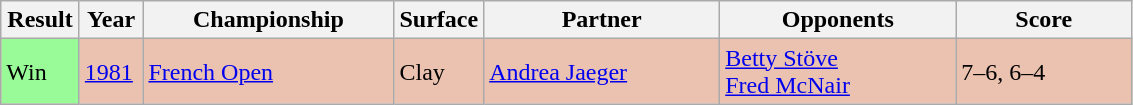<table class="sortable wikitable">
<tr>
<th style="width:45px">Result</th>
<th style="width:35px">Year</th>
<th style="width:160px">Championship</th>
<th style="width:50px">Surface</th>
<th style="width:150px">Partner</th>
<th style="width:150px">Opponents</th>
<th style="width:110px" class="unsortable">Score</th>
</tr>
<tr style="background:#ebc2af;">
<td style="background:#98fb98;">Win</td>
<td><a href='#'>1981</a></td>
<td><a href='#'>French Open</a></td>
<td>Clay</td>
<td> <a href='#'>Andrea Jaeger</a></td>
<td> <a href='#'>Betty Stöve</a><br> <a href='#'>Fred McNair</a></td>
<td>7–6, 6–4</td>
</tr>
</table>
